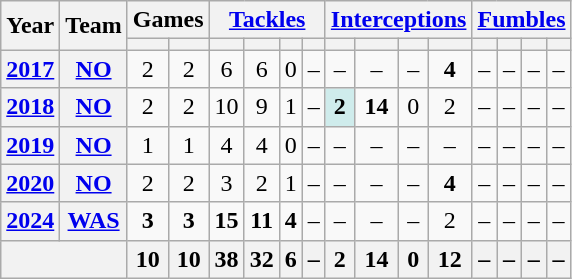<table class="wikitable" style="text-align:center;">
<tr>
<th rowspan="2">Year</th>
<th rowspan="2">Team</th>
<th colspan="2">Games</th>
<th colspan="4"><a href='#'>Tackles</a></th>
<th colspan="4"><a href='#'>Interceptions</a></th>
<th colspan="4"><a href='#'>Fumbles</a></th>
</tr>
<tr>
<th></th>
<th></th>
<th></th>
<th></th>
<th></th>
<th></th>
<th></th>
<th></th>
<th></th>
<th></th>
<th></th>
<th></th>
<th></th>
<th></th>
</tr>
<tr>
<th><a href='#'>2017</a></th>
<th><a href='#'>NO</a></th>
<td>2</td>
<td>2</td>
<td>6</td>
<td>6</td>
<td>0</td>
<td>–</td>
<td>–</td>
<td>–</td>
<td>–</td>
<td><strong>4</strong></td>
<td>–</td>
<td>–</td>
<td>–</td>
<td>–</td>
</tr>
<tr>
<th><a href='#'>2018</a></th>
<th><a href='#'>NO</a></th>
<td>2</td>
<td>2</td>
<td>10</td>
<td>9</td>
<td>1</td>
<td>–</td>
<td style="background:#cfecec;"><strong>2</strong></td>
<td><strong>14</strong></td>
<td>0</td>
<td>2</td>
<td>–</td>
<td>–</td>
<td>–</td>
<td>–</td>
</tr>
<tr>
<th><a href='#'>2019</a></th>
<th><a href='#'>NO</a></th>
<td>1</td>
<td>1</td>
<td>4</td>
<td>4</td>
<td>0</td>
<td>–</td>
<td>–</td>
<td>–</td>
<td>–</td>
<td>–</td>
<td>–</td>
<td>–</td>
<td>–</td>
<td>–</td>
</tr>
<tr>
<th><a href='#'>2020</a></th>
<th><a href='#'>NO</a></th>
<td>2</td>
<td>2</td>
<td>3</td>
<td>2</td>
<td>1</td>
<td>–</td>
<td>–</td>
<td>–</td>
<td>–</td>
<td><strong>4</strong></td>
<td>–</td>
<td>–</td>
<td>–</td>
<td>–</td>
</tr>
<tr>
<th><a href='#'>2024</a></th>
<th><a href='#'>WAS</a></th>
<td><strong>3</strong></td>
<td><strong>3</strong></td>
<td><strong>15</strong></td>
<td><strong>11</strong></td>
<td><strong>4</strong></td>
<td>–</td>
<td>–</td>
<td>–</td>
<td>–</td>
<td>2</td>
<td>–</td>
<td>–</td>
<td>–</td>
<td>–</td>
</tr>
<tr>
<th colspan="2"></th>
<th>10</th>
<th>10</th>
<th>38</th>
<th>32</th>
<th>6</th>
<th>–</th>
<th>2</th>
<th>14</th>
<th>0</th>
<th>12</th>
<th>–</th>
<th>–</th>
<th>–</th>
<th>–</th>
</tr>
</table>
